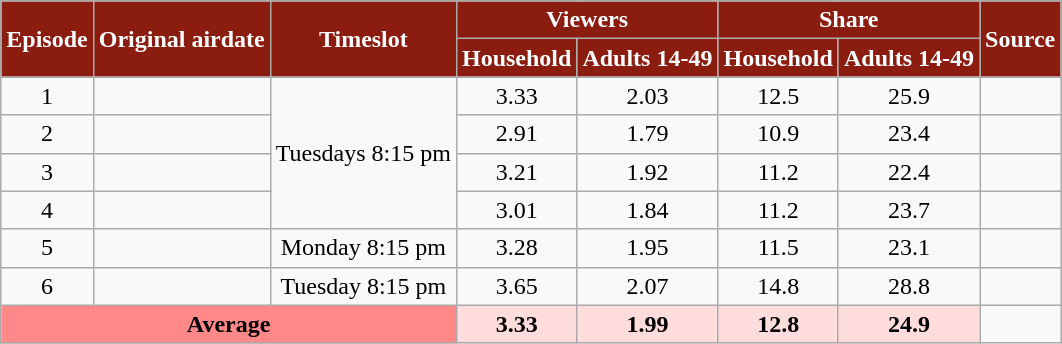<table class="wikitable" style="text-align:center;">
<tr>
<th style="background:#8b1c10; color:#fff;" rowspan="2">Episode</th>
<th style="background:#8b1c10; color:#fff;" rowspan="2">Original airdate</th>
<th style="background:#8b1c10; color:#fff;" rowspan="2">Timeslot</th>
<th style="background:#8b1c10; color:#fff;" colspan="2">Viewers<br><small></small></th>
<th style="background:#8b1c10; color:#fff;" colspan="2">Share<br><small></small></th>
<th style="background:#8b1c10; color:#fff;" rowspan="2">Source</th>
</tr>
<tr>
<th style="background:#8b1c10; color:#fff;">Household</th>
<th style="background:#8b1c10; color:#fff;">Adults 14-49</th>
<th style="background:#8b1c10; color:#fff;">Household</th>
<th style="background:#8b1c10; color:#fff;">Adults 14-49</th>
</tr>
<tr>
<td>1</td>
<td></td>
<td rowspan="4">Tuesdays 8:15 pm</td>
<td>3.33</td>
<td>2.03</td>
<td>12.5</td>
<td>25.9</td>
<td></td>
</tr>
<tr>
<td>2</td>
<td></td>
<td>2.91</td>
<td>1.79</td>
<td>10.9</td>
<td>23.4</td>
<td></td>
</tr>
<tr>
<td>3</td>
<td></td>
<td>3.21</td>
<td>1.92</td>
<td>11.2</td>
<td>22.4</td>
<td></td>
</tr>
<tr>
<td>4</td>
<td></td>
<td>3.01</td>
<td>1.84</td>
<td>11.2</td>
<td>23.7</td>
<td></td>
</tr>
<tr>
<td>5</td>
<td></td>
<td>Monday 8:15 pm</td>
<td>3.28</td>
<td>1.95</td>
<td>11.5</td>
<td>23.1</td>
<td></td>
</tr>
<tr>
<td>6</td>
<td></td>
<td>Tuesday 8:15 pm</td>
<td>3.65</td>
<td>2.07</td>
<td>14.8</td>
<td>28.8</td>
<td></td>
</tr>
<tr>
<th style="background:#ff8888;" colspan="3">Average</th>
<td style="background:#ffdddd;"><strong>3.33</strong></td>
<td style="background:#ffdddd;"><strong>1.99</strong></td>
<td style="background:#ffdddd;"><strong>12.8</strong></td>
<td style="background:#ffdddd;"><strong>24.9</strong></td>
<td></td>
</tr>
</table>
